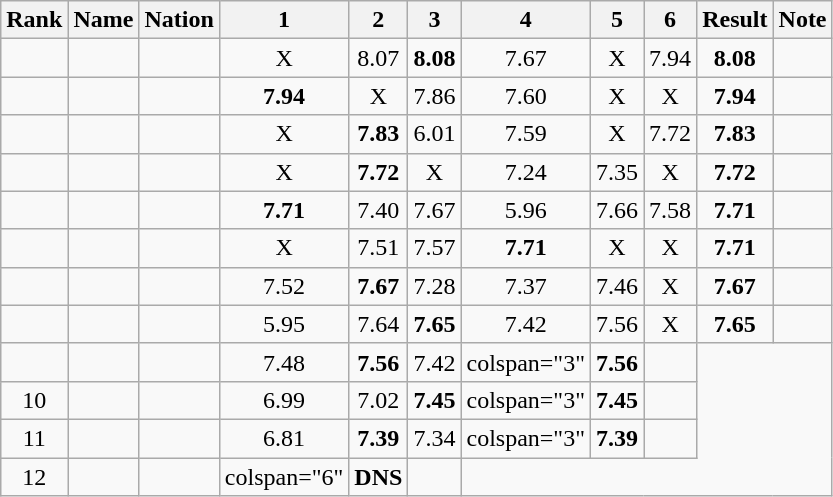<table class="wikitable sortable" style="text-align:center">
<tr>
<th>Rank</th>
<th>Name</th>
<th>Nation</th>
<th>1</th>
<th>2</th>
<th>3</th>
<th>4</th>
<th>5</th>
<th>6</th>
<th>Result</th>
<th>Note</th>
</tr>
<tr>
<td></td>
<td align=left></td>
<td align=left></td>
<td>X</td>
<td>8.07</td>
<td><strong>8.08</strong></td>
<td>7.67</td>
<td>X</td>
<td>7.94</td>
<td><strong>8.08</strong></td>
<td></td>
</tr>
<tr>
<td></td>
<td align=left></td>
<td align=left></td>
<td><strong>7.94</strong></td>
<td>X</td>
<td>7.86</td>
<td>7.60</td>
<td>X</td>
<td>X</td>
<td><strong>7.94</strong></td>
<td></td>
</tr>
<tr>
<td></td>
<td align=left></td>
<td align=left></td>
<td>X</td>
<td><strong>7.83</strong></td>
<td>6.01</td>
<td>7.59</td>
<td>X</td>
<td>7.72</td>
<td><strong>7.83</strong></td>
<td></td>
</tr>
<tr>
<td></td>
<td align=left></td>
<td align=left></td>
<td>X</td>
<td><strong>7.72</strong></td>
<td>X</td>
<td>7.24</td>
<td>7.35</td>
<td>X</td>
<td><strong>7.72</strong></td>
<td></td>
</tr>
<tr>
<td></td>
<td align=left></td>
<td align=left></td>
<td><strong>7.71</strong></td>
<td>7.40</td>
<td>7.67</td>
<td>5.96</td>
<td>7.66</td>
<td>7.58</td>
<td><strong>7.71</strong></td>
<td></td>
</tr>
<tr>
<td></td>
<td align=left></td>
<td align=left></td>
<td>X</td>
<td>7.51</td>
<td>7.57</td>
<td><strong>7.71</strong></td>
<td>X</td>
<td>X</td>
<td><strong>7.71</strong></td>
<td></td>
</tr>
<tr>
<td></td>
<td align=left></td>
<td align=left></td>
<td>7.52</td>
<td><strong>7.67</strong></td>
<td>7.28</td>
<td>7.37</td>
<td>7.46</td>
<td>X</td>
<td><strong>7.67</strong></td>
<td></td>
</tr>
<tr>
<td></td>
<td align=left></td>
<td align=left></td>
<td>5.95</td>
<td>7.64</td>
<td><strong>7.65</strong></td>
<td>7.42</td>
<td>7.56</td>
<td>X</td>
<td><strong>7.65</strong></td>
<td></td>
</tr>
<tr>
<td></td>
<td align=left></td>
<td align=left></td>
<td>7.48</td>
<td><strong>7.56</strong></td>
<td>7.42</td>
<td>colspan="3" </td>
<td><strong>7.56</strong></td>
<td></td>
</tr>
<tr>
<td>10</td>
<td align=left></td>
<td align=left></td>
<td>6.99</td>
<td>7.02</td>
<td><strong>7.45</strong></td>
<td>colspan="3" </td>
<td><strong>7.45</strong></td>
<td></td>
</tr>
<tr>
<td>11</td>
<td align=left></td>
<td align=left></td>
<td>6.81</td>
<td><strong>7.39</strong></td>
<td>7.34</td>
<td>colspan="3" </td>
<td><strong>7.39</strong></td>
<td></td>
</tr>
<tr>
<td>12</td>
<td align=left></td>
<td align=left></td>
<td>colspan="6" </td>
<td><strong>DNS</strong></td>
<td></td>
</tr>
</table>
